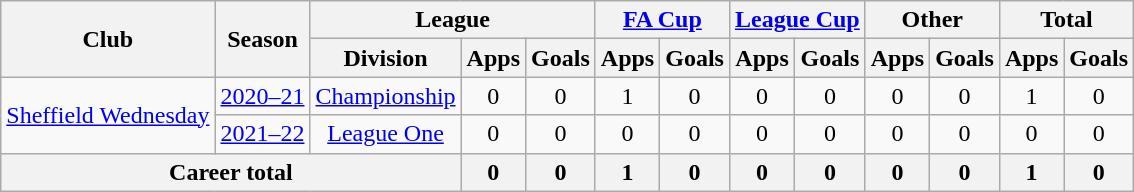<table class=wikitable style="text-align: center;">
<tr>
<th rowspan=2>Club</th>
<th rowspan=2>Season</th>
<th colspan=3>League</th>
<th colspan=2><a href='#'>FA Cup</a></th>
<th colspan=2><a href='#'>League Cup</a></th>
<th colspan=2>Other</th>
<th colspan=2>Total</th>
</tr>
<tr>
<th>Division</th>
<th>Apps</th>
<th>Goals</th>
<th>Apps</th>
<th>Goals</th>
<th>Apps</th>
<th>Goals</th>
<th>Apps</th>
<th>Goals</th>
<th>Apps</th>
<th>Goals</th>
</tr>
<tr>
<td rowspan="2"><a href='#'>Sheffield Wednesday</a></td>
<td><a href='#'>2020–21</a></td>
<td><a href='#'>Championship</a></td>
<td>0</td>
<td>0</td>
<td>1</td>
<td>0</td>
<td>0</td>
<td>0</td>
<td>0</td>
<td>0</td>
<td>1</td>
<td>0</td>
</tr>
<tr>
<td><a href='#'>2021–22</a></td>
<td><a href='#'>League One</a></td>
<td>0</td>
<td>0</td>
<td>0</td>
<td>0</td>
<td>0</td>
<td>0</td>
<td>0</td>
<td>0</td>
<td>0</td>
<td>0</td>
</tr>
<tr>
<th colspan="3">Career total</th>
<th>0</th>
<th>0</th>
<th>1</th>
<th>0</th>
<th>0</th>
<th>0</th>
<th>0</th>
<th>0</th>
<th>1</th>
<th>0</th>
</tr>
</table>
